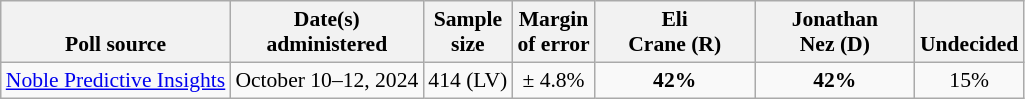<table class="wikitable" style="font-size:90%;text-align:center;">
<tr valign=bottom>
<th>Poll source</th>
<th>Date(s)<br>administered</th>
<th>Sample<br>size</th>
<th>Margin<br>of error</th>
<th style="width:100px;">Eli<br>Crane (R)</th>
<th style="width:100px;">Jonathan<br>Nez (D)</th>
<th>Undecided</th>
</tr>
<tr>
<td style="text-align:left;"><a href='#'>Noble Predictive Insights</a></td>
<td>October 10–12, 2024</td>
<td>414 (LV)</td>
<td>± 4.8%</td>
<td><strong>42%</strong></td>
<td><strong>42%</strong></td>
<td>15%</td>
</tr>
</table>
